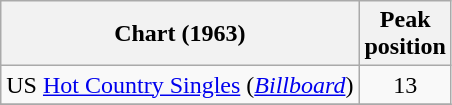<table class="wikitable sortable">
<tr>
<th align="left">Chart (1963)</th>
<th align="center">Peak<br>position</th>
</tr>
<tr>
<td align="left">US <a href='#'>Hot Country Singles</a> (<em><a href='#'>Billboard</a></em>)</td>
<td align="center">13</td>
</tr>
<tr>
</tr>
</table>
